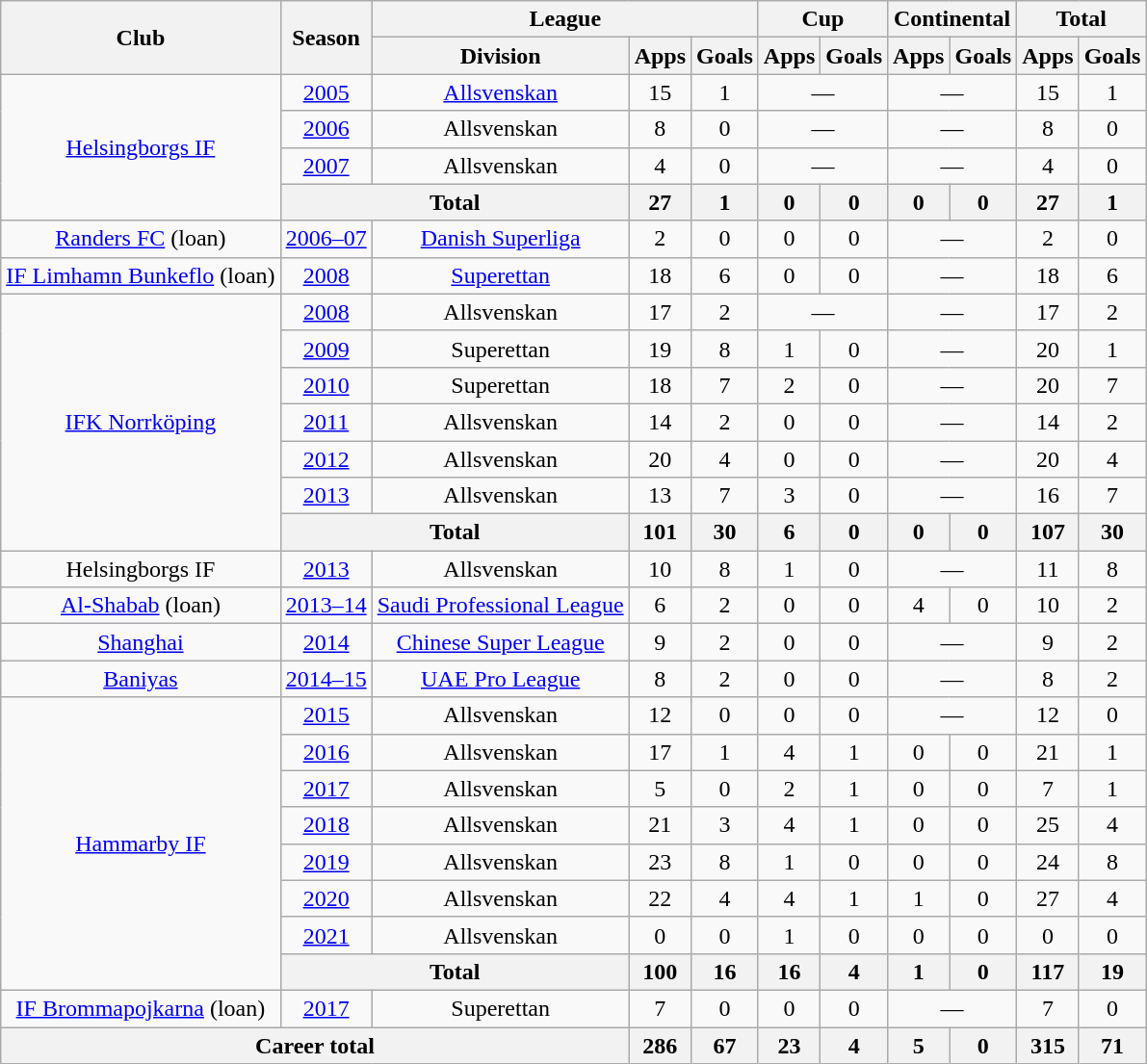<table class="wikitable" style="text-align:center">
<tr>
<th rowspan="2">Club</th>
<th rowspan="2">Season</th>
<th colspan="3">League</th>
<th colspan="2">Cup</th>
<th colspan="2">Continental</th>
<th colspan="2">Total</th>
</tr>
<tr>
<th>Division</th>
<th>Apps</th>
<th>Goals</th>
<th>Apps</th>
<th>Goals</th>
<th>Apps</th>
<th>Goals</th>
<th>Apps</th>
<th>Goals</th>
</tr>
<tr>
<td rowspan="4"><a href='#'>Helsingborgs IF</a></td>
<td><a href='#'>2005</a></td>
<td><a href='#'>Allsvenskan</a></td>
<td>15</td>
<td>1</td>
<td colspan="2">—</td>
<td colspan="2">—</td>
<td>15</td>
<td>1</td>
</tr>
<tr>
<td><a href='#'>2006</a></td>
<td>Allsvenskan</td>
<td>8</td>
<td>0</td>
<td colspan="2">—</td>
<td colspan="2">—</td>
<td>8</td>
<td>0</td>
</tr>
<tr>
<td><a href='#'>2007</a></td>
<td>Allsvenskan</td>
<td>4</td>
<td>0</td>
<td colspan="2">—</td>
<td colspan="2">—</td>
<td>4</td>
<td>0</td>
</tr>
<tr>
<th colspan="2">Total</th>
<th>27</th>
<th>1</th>
<th>0</th>
<th>0</th>
<th>0</th>
<th>0</th>
<th>27</th>
<th>1</th>
</tr>
<tr>
<td><a href='#'>Randers FC</a> (loan)</td>
<td><a href='#'>2006–07</a></td>
<td><a href='#'>Danish Superliga</a></td>
<td>2</td>
<td>0</td>
<td>0</td>
<td>0</td>
<td colspan="2">—</td>
<td>2</td>
<td>0</td>
</tr>
<tr>
<td><a href='#'>IF Limhamn Bunkeflo</a> (loan)</td>
<td><a href='#'>2008</a></td>
<td><a href='#'>Superettan</a></td>
<td>18</td>
<td>6</td>
<td>0</td>
<td>0</td>
<td colspan="2">—</td>
<td>18</td>
<td>6</td>
</tr>
<tr>
<td rowspan="7"><a href='#'>IFK Norrköping</a></td>
<td><a href='#'>2008</a></td>
<td>Allsvenskan</td>
<td>17</td>
<td>2</td>
<td colspan="2">—</td>
<td colspan="2">—</td>
<td>17</td>
<td>2</td>
</tr>
<tr>
<td><a href='#'>2009</a></td>
<td>Superettan</td>
<td>19</td>
<td>8</td>
<td>1</td>
<td>0</td>
<td colspan="2">—</td>
<td>20</td>
<td>1</td>
</tr>
<tr>
<td><a href='#'>2010</a></td>
<td>Superettan</td>
<td>18</td>
<td>7</td>
<td>2</td>
<td>0</td>
<td colspan="2">—</td>
<td>20</td>
<td>7</td>
</tr>
<tr>
<td><a href='#'>2011</a></td>
<td>Allsvenskan</td>
<td>14</td>
<td>2</td>
<td>0</td>
<td>0</td>
<td colspan="2">—</td>
<td>14</td>
<td>2</td>
</tr>
<tr>
<td><a href='#'>2012</a></td>
<td>Allsvenskan</td>
<td>20</td>
<td>4</td>
<td>0</td>
<td>0</td>
<td colspan="2">—</td>
<td>20</td>
<td>4</td>
</tr>
<tr>
<td><a href='#'>2013</a></td>
<td>Allsvenskan</td>
<td>13</td>
<td>7</td>
<td>3</td>
<td>0</td>
<td colspan="2">—</td>
<td>16</td>
<td>7</td>
</tr>
<tr>
<th colspan="2">Total</th>
<th>101</th>
<th>30</th>
<th>6</th>
<th>0</th>
<th>0</th>
<th>0</th>
<th>107</th>
<th>30</th>
</tr>
<tr>
<td>Helsingborgs IF</td>
<td><a href='#'>2013</a></td>
<td>Allsvenskan</td>
<td>10</td>
<td>8</td>
<td>1</td>
<td>0</td>
<td colspan="2">—</td>
<td>11</td>
<td>8</td>
</tr>
<tr>
<td><a href='#'>Al-Shabab</a> (loan)</td>
<td><a href='#'>2013–14</a></td>
<td><a href='#'>Saudi Professional League</a></td>
<td>6</td>
<td>2</td>
<td>0</td>
<td>0</td>
<td>4</td>
<td>0</td>
<td>10</td>
<td>2</td>
</tr>
<tr>
<td><a href='#'>Shanghai</a></td>
<td><a href='#'>2014</a></td>
<td><a href='#'>Chinese Super League</a></td>
<td>9</td>
<td>2</td>
<td>0</td>
<td>0</td>
<td colspan="2">—</td>
<td>9</td>
<td>2</td>
</tr>
<tr>
<td><a href='#'>Baniyas</a></td>
<td><a href='#'>2014–15</a></td>
<td><a href='#'>UAE Pro League</a></td>
<td>8</td>
<td>2</td>
<td>0</td>
<td>0</td>
<td colspan="2">—</td>
<td>8</td>
<td>2</td>
</tr>
<tr>
<td rowspan="8"><a href='#'>Hammarby IF</a></td>
<td><a href='#'>2015</a></td>
<td>Allsvenskan</td>
<td>12</td>
<td>0</td>
<td>0</td>
<td>0</td>
<td colspan="2">—</td>
<td>12</td>
<td>0</td>
</tr>
<tr>
<td><a href='#'>2016</a></td>
<td>Allsvenskan</td>
<td>17</td>
<td>1</td>
<td>4</td>
<td>1</td>
<td>0</td>
<td>0</td>
<td>21</td>
<td>1</td>
</tr>
<tr>
<td><a href='#'>2017</a></td>
<td>Allsvenskan</td>
<td>5</td>
<td>0</td>
<td>2</td>
<td>1</td>
<td>0</td>
<td>0</td>
<td>7</td>
<td>1</td>
</tr>
<tr>
<td><a href='#'>2018</a></td>
<td>Allsvenskan</td>
<td>21</td>
<td>3</td>
<td>4</td>
<td>1</td>
<td>0</td>
<td>0</td>
<td>25</td>
<td>4</td>
</tr>
<tr>
<td><a href='#'>2019</a></td>
<td>Allsvenskan</td>
<td>23</td>
<td>8</td>
<td>1</td>
<td>0</td>
<td>0</td>
<td>0</td>
<td>24</td>
<td>8</td>
</tr>
<tr>
<td><a href='#'>2020</a></td>
<td>Allsvenskan</td>
<td>22</td>
<td>4</td>
<td>4</td>
<td>1</td>
<td>1</td>
<td>0</td>
<td>27</td>
<td>4</td>
</tr>
<tr>
<td><a href='#'>2021</a></td>
<td>Allsvenskan</td>
<td>0</td>
<td>0</td>
<td>1</td>
<td>0</td>
<td>0</td>
<td>0</td>
<td>0</td>
<td>0</td>
</tr>
<tr>
<th colspan="2">Total</th>
<th>100</th>
<th>16</th>
<th>16</th>
<th>4</th>
<th>1</th>
<th>0</th>
<th>117</th>
<th>19</th>
</tr>
<tr>
<td><a href='#'>IF Brommapojkarna</a> (loan)</td>
<td><a href='#'>2017</a></td>
<td>Superettan</td>
<td>7</td>
<td>0</td>
<td>0</td>
<td>0</td>
<td colspan="2">—</td>
<td>7</td>
<td>0</td>
</tr>
<tr>
<th colspan="3">Career total</th>
<th>286</th>
<th>67</th>
<th>23</th>
<th>4</th>
<th>5</th>
<th>0</th>
<th>315</th>
<th>71</th>
</tr>
</table>
